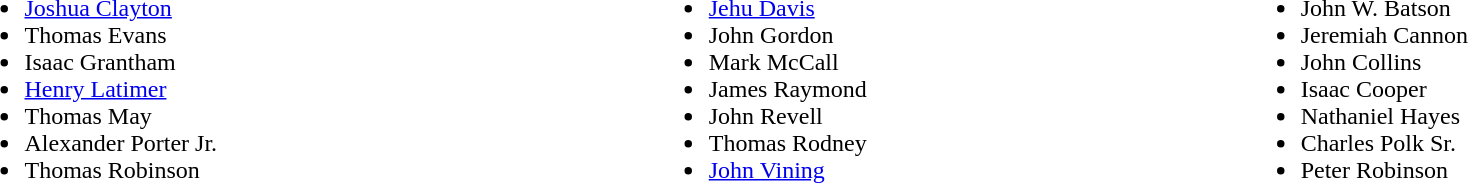<table width=100%>
<tr valign=top>
<td><br><ul><li><a href='#'>Joshua Clayton</a></li><li>Thomas Evans</li><li>Isaac Grantham</li><li><a href='#'>Henry Latimer</a></li><li>Thomas May</li><li>Alexander Porter Jr.</li><li>Thomas Robinson</li></ul></td>
<td><br><ul><li><a href='#'>Jehu Davis</a></li><li>John Gordon</li><li>Mark McCall</li><li>James Raymond</li><li>John Revell</li><li>Thomas Rodney</li><li><a href='#'>John Vining</a></li></ul></td>
<td><br><ul><li>John W. Batson</li><li>Jeremiah Cannon</li><li>John Collins</li><li>Isaac Cooper</li><li>Nathaniel Hayes</li><li>Charles Polk Sr.</li><li>Peter Robinson</li></ul></td>
</tr>
</table>
